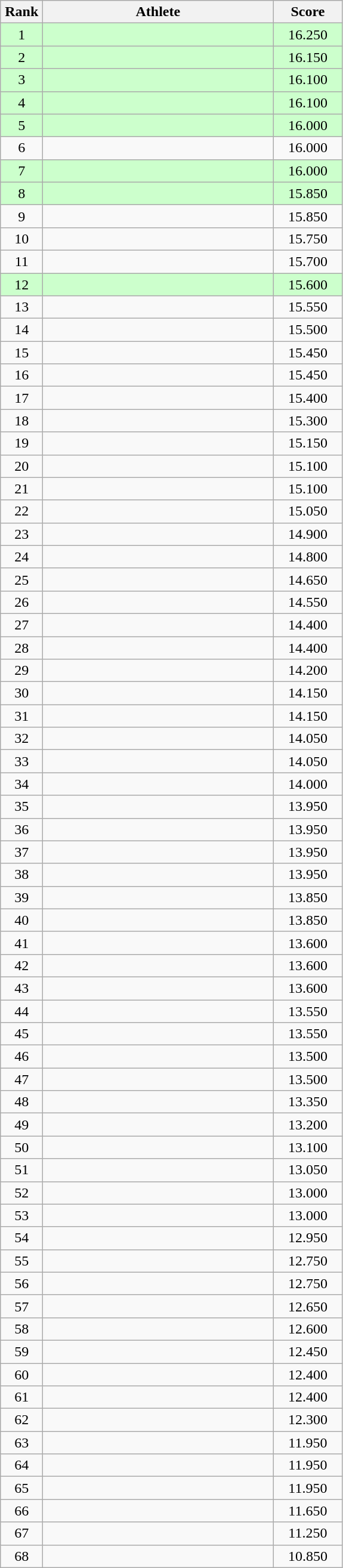<table class=wikitable style="text-align:center">
<tr>
<th width=40>Rank</th>
<th width=250>Athlete</th>
<th width=70>Score</th>
</tr>
<tr bgcolor="ccffcc">
<td>1</td>
<td align=left></td>
<td>16.250</td>
</tr>
<tr bgcolor="ccffcc">
<td>2</td>
<td align=left></td>
<td>16.150</td>
</tr>
<tr bgcolor="ccffcc">
<td>3</td>
<td align=left></td>
<td>16.100</td>
</tr>
<tr bgcolor="ccffcc">
<td>4 </td>
<td align=left></td>
<td>16.100</td>
</tr>
<tr bgcolor="ccffcc">
<td>5</td>
<td align=left></td>
<td>16.000</td>
</tr>
<tr>
<td>6 </td>
<td align=left></td>
<td>16.000</td>
</tr>
<tr bgcolor="ccffcc">
<td>7</td>
<td align=left></td>
<td>16.000</td>
</tr>
<tr bgcolor="ccffcc">
<td>8</td>
<td align=left></td>
<td>15.850</td>
</tr>
<tr>
<td>9</td>
<td align=left></td>
<td>15.850</td>
</tr>
<tr>
<td>10</td>
<td align=left></td>
<td>15.750</td>
</tr>
<tr>
<td>11</td>
<td align=left></td>
<td>15.700</td>
</tr>
<tr bgcolor="ccffcc">
<td>12</td>
<td align=left></td>
<td>15.600</td>
</tr>
<tr>
<td>13</td>
<td align=left></td>
<td>15.550</td>
</tr>
<tr>
<td>14</td>
<td align=left></td>
<td>15.500</td>
</tr>
<tr>
<td>15</td>
<td align=left></td>
<td>15.450</td>
</tr>
<tr>
<td>16</td>
<td align=left></td>
<td>15.450</td>
</tr>
<tr>
<td>17</td>
<td align=left></td>
<td>15.400</td>
</tr>
<tr>
<td>18</td>
<td align=left></td>
<td>15.300</td>
</tr>
<tr>
<td>19</td>
<td align=left></td>
<td>15.150</td>
</tr>
<tr>
<td>20</td>
<td align=left></td>
<td>15.100</td>
</tr>
<tr>
<td>21</td>
<td align=left></td>
<td>15.100</td>
</tr>
<tr>
<td>22</td>
<td align=left></td>
<td>15.050</td>
</tr>
<tr>
<td>23</td>
<td align=left></td>
<td>14.900</td>
</tr>
<tr>
<td>24</td>
<td align=left></td>
<td>14.800</td>
</tr>
<tr>
<td>25</td>
<td align=left></td>
<td>14.650</td>
</tr>
<tr>
<td>26</td>
<td align=left></td>
<td>14.550</td>
</tr>
<tr>
<td>27</td>
<td align=left></td>
<td>14.400</td>
</tr>
<tr>
<td>28</td>
<td align=left></td>
<td>14.400</td>
</tr>
<tr>
<td>29</td>
<td align=left></td>
<td>14.200</td>
</tr>
<tr>
<td>30</td>
<td align=left></td>
<td>14.150</td>
</tr>
<tr>
<td>31</td>
<td align=left></td>
<td>14.150</td>
</tr>
<tr>
<td>32</td>
<td align=left></td>
<td>14.050</td>
</tr>
<tr>
<td>33</td>
<td align=left></td>
<td>14.050</td>
</tr>
<tr>
<td>34</td>
<td align=left></td>
<td>14.000</td>
</tr>
<tr>
<td>35</td>
<td align=left></td>
<td>13.950</td>
</tr>
<tr>
<td>36</td>
<td align=left></td>
<td>13.950</td>
</tr>
<tr>
<td>37</td>
<td align=left></td>
<td>13.950</td>
</tr>
<tr>
<td>38</td>
<td align=left></td>
<td>13.950</td>
</tr>
<tr>
<td>39</td>
<td align=left></td>
<td>13.850</td>
</tr>
<tr>
<td>40</td>
<td align=left></td>
<td>13.850</td>
</tr>
<tr>
<td>41</td>
<td align=left></td>
<td>13.600</td>
</tr>
<tr>
<td>42</td>
<td align=left></td>
<td>13.600</td>
</tr>
<tr>
<td>43</td>
<td align=left></td>
<td>13.600</td>
</tr>
<tr>
<td>44</td>
<td align=left></td>
<td>13.550</td>
</tr>
<tr>
<td>45</td>
<td align=left></td>
<td>13.550</td>
</tr>
<tr>
<td>46</td>
<td align=left></td>
<td>13.500</td>
</tr>
<tr>
<td>47</td>
<td align=left></td>
<td>13.500</td>
</tr>
<tr>
<td>48</td>
<td align=left></td>
<td>13.350</td>
</tr>
<tr>
<td>49</td>
<td align=left></td>
<td>13.200</td>
</tr>
<tr>
<td>50</td>
<td align=left></td>
<td>13.100</td>
</tr>
<tr>
<td>51</td>
<td align=left></td>
<td>13.050</td>
</tr>
<tr>
<td>52</td>
<td align=left></td>
<td>13.000</td>
</tr>
<tr>
<td>53</td>
<td align=left></td>
<td>13.000</td>
</tr>
<tr>
<td>54</td>
<td align=left></td>
<td>12.950</td>
</tr>
<tr>
<td>55</td>
<td align=left></td>
<td>12.750</td>
</tr>
<tr>
<td>56</td>
<td align=left></td>
<td>12.750</td>
</tr>
<tr>
<td>57</td>
<td align=left></td>
<td>12.650</td>
</tr>
<tr>
<td>58</td>
<td align=left></td>
<td>12.600</td>
</tr>
<tr>
<td>59</td>
<td align=left></td>
<td>12.450</td>
</tr>
<tr>
<td>60</td>
<td align=left></td>
<td>12.400</td>
</tr>
<tr>
<td>61</td>
<td align=left></td>
<td>12.400</td>
</tr>
<tr>
<td>62</td>
<td align=left></td>
<td>12.300</td>
</tr>
<tr>
<td>63</td>
<td align=left></td>
<td>11.950</td>
</tr>
<tr>
<td>64</td>
<td align=left></td>
<td>11.950</td>
</tr>
<tr>
<td>65</td>
<td align=left></td>
<td>11.950</td>
</tr>
<tr>
<td>66</td>
<td align=left></td>
<td>11.650</td>
</tr>
<tr>
<td>67</td>
<td align=left></td>
<td>11.250</td>
</tr>
<tr>
<td>68</td>
<td align=left></td>
<td>10.850</td>
</tr>
</table>
